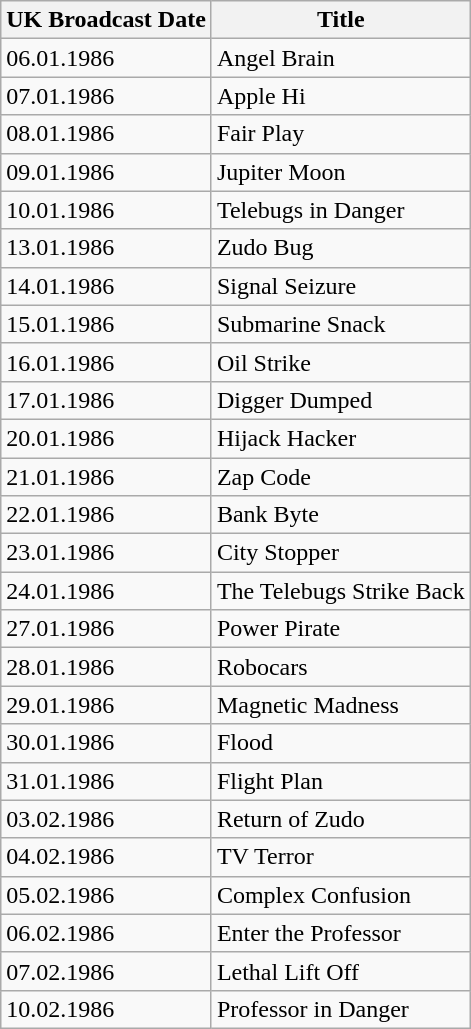<table class="wikitable mw-collapsible mw-collapsed">
<tr>
<th>UK Broadcast Date</th>
<th>Title</th>
</tr>
<tr>
<td>06.01.1986</td>
<td>Angel Brain</td>
</tr>
<tr>
<td>07.01.1986</td>
<td>Apple Hi</td>
</tr>
<tr>
<td>08.01.1986</td>
<td>Fair Play</td>
</tr>
<tr>
<td>09.01.1986</td>
<td>Jupiter Moon</td>
</tr>
<tr>
<td>10.01.1986</td>
<td>Telebugs in Danger</td>
</tr>
<tr>
<td>13.01.1986</td>
<td>Zudo Bug</td>
</tr>
<tr>
<td>14.01.1986</td>
<td>Signal Seizure</td>
</tr>
<tr>
<td>15.01.1986</td>
<td>Submarine Snack</td>
</tr>
<tr>
<td>16.01.1986</td>
<td>Oil Strike</td>
</tr>
<tr>
<td>17.01.1986</td>
<td>Digger Dumped</td>
</tr>
<tr>
<td>20.01.1986</td>
<td>Hijack Hacker</td>
</tr>
<tr>
<td>21.01.1986</td>
<td>Zap Code</td>
</tr>
<tr>
<td>22.01.1986</td>
<td>Bank Byte</td>
</tr>
<tr>
<td>23.01.1986</td>
<td>City Stopper</td>
</tr>
<tr>
<td>24.01.1986</td>
<td>The Telebugs Strike Back</td>
</tr>
<tr>
<td>27.01.1986</td>
<td>Power Pirate</td>
</tr>
<tr>
<td>28.01.1986</td>
<td>Robocars</td>
</tr>
<tr>
<td>29.01.1986</td>
<td>Magnetic Madness</td>
</tr>
<tr>
<td>30.01.1986</td>
<td>Flood</td>
</tr>
<tr>
<td>31.01.1986</td>
<td>Flight Plan</td>
</tr>
<tr>
<td>03.02.1986</td>
<td>Return of Zudo</td>
</tr>
<tr>
<td>04.02.1986</td>
<td>TV Terror</td>
</tr>
<tr>
<td>05.02.1986</td>
<td>Complex Confusion</td>
</tr>
<tr>
<td>06.02.1986</td>
<td>Enter the Professor</td>
</tr>
<tr>
<td>07.02.1986</td>
<td>Lethal Lift Off</td>
</tr>
<tr>
<td>10.02.1986</td>
<td>Professor in Danger</td>
</tr>
</table>
